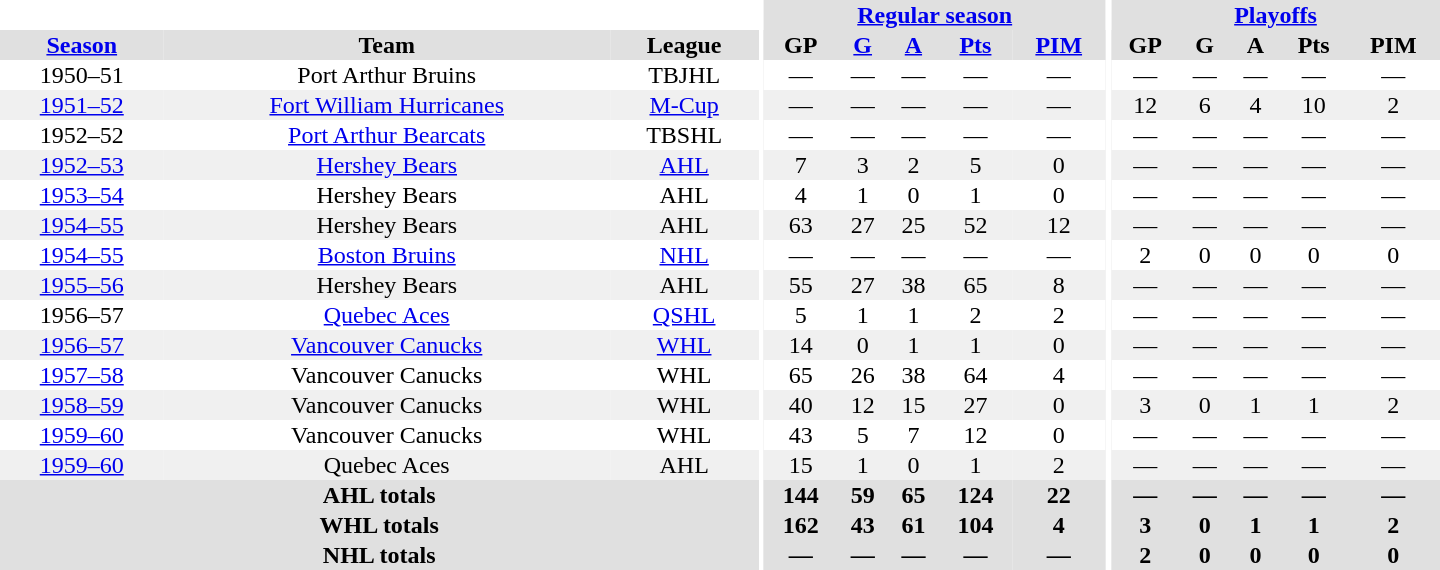<table border="0" cellpadding="1" cellspacing="0" style="text-align:center; width:60em">
<tr bgcolor="#e0e0e0">
<th colspan="3" bgcolor="#ffffff"></th>
<th rowspan="100" bgcolor="#ffffff"></th>
<th colspan="5"><a href='#'>Regular season</a></th>
<th rowspan="100" bgcolor="#ffffff"></th>
<th colspan="5"><a href='#'>Playoffs</a></th>
</tr>
<tr bgcolor="#e0e0e0">
<th><a href='#'>Season</a></th>
<th>Team</th>
<th>League</th>
<th>GP</th>
<th><a href='#'>G</a></th>
<th><a href='#'>A</a></th>
<th><a href='#'>Pts</a></th>
<th><a href='#'>PIM</a></th>
<th>GP</th>
<th>G</th>
<th>A</th>
<th>Pts</th>
<th>PIM</th>
</tr>
<tr>
<td>1950–51</td>
<td>Port Arthur Bruins</td>
<td>TBJHL</td>
<td>—</td>
<td>—</td>
<td>—</td>
<td>—</td>
<td>—</td>
<td>—</td>
<td>—</td>
<td>—</td>
<td>—</td>
<td>—</td>
</tr>
<tr bgcolor="#f0f0f0">
<td><a href='#'>1951–52</a></td>
<td><a href='#'>Fort William Hurricanes</a></td>
<td><a href='#'>M-Cup</a></td>
<td>—</td>
<td>—</td>
<td>—</td>
<td>—</td>
<td>—</td>
<td>12</td>
<td>6</td>
<td>4</td>
<td>10</td>
<td>2</td>
</tr>
<tr>
<td>1952–52</td>
<td><a href='#'>Port Arthur Bearcats</a></td>
<td>TBSHL</td>
<td>—</td>
<td>—</td>
<td>—</td>
<td>—</td>
<td>—</td>
<td>—</td>
<td>—</td>
<td>—</td>
<td>—</td>
<td>—</td>
</tr>
<tr bgcolor="#f0f0f0">
<td><a href='#'>1952–53</a></td>
<td><a href='#'>Hershey Bears</a></td>
<td><a href='#'>AHL</a></td>
<td>7</td>
<td>3</td>
<td>2</td>
<td>5</td>
<td>0</td>
<td>—</td>
<td>—</td>
<td>—</td>
<td>—</td>
<td>—</td>
</tr>
<tr>
<td><a href='#'>1953–54</a></td>
<td>Hershey Bears</td>
<td>AHL</td>
<td>4</td>
<td>1</td>
<td>0</td>
<td>1</td>
<td>0</td>
<td>—</td>
<td>—</td>
<td>—</td>
<td>—</td>
<td>—</td>
</tr>
<tr bgcolor="#f0f0f0">
<td><a href='#'>1954–55</a></td>
<td>Hershey Bears</td>
<td>AHL</td>
<td>63</td>
<td>27</td>
<td>25</td>
<td>52</td>
<td>12</td>
<td>—</td>
<td>—</td>
<td>—</td>
<td>—</td>
<td>—</td>
</tr>
<tr>
<td><a href='#'>1954–55</a></td>
<td><a href='#'>Boston Bruins</a></td>
<td><a href='#'>NHL</a></td>
<td>—</td>
<td>—</td>
<td>—</td>
<td>—</td>
<td>—</td>
<td>2</td>
<td>0</td>
<td>0</td>
<td>0</td>
<td>0</td>
</tr>
<tr bgcolor="#f0f0f0">
<td><a href='#'>1955–56</a></td>
<td>Hershey Bears</td>
<td>AHL</td>
<td>55</td>
<td>27</td>
<td>38</td>
<td>65</td>
<td>8</td>
<td>—</td>
<td>—</td>
<td>—</td>
<td>—</td>
<td>—</td>
</tr>
<tr>
<td>1956–57</td>
<td><a href='#'>Quebec Aces</a></td>
<td><a href='#'>QSHL</a></td>
<td>5</td>
<td>1</td>
<td>1</td>
<td>2</td>
<td>2</td>
<td>—</td>
<td>—</td>
<td>—</td>
<td>—</td>
<td>—</td>
</tr>
<tr bgcolor="#f0f0f0">
<td><a href='#'>1956–57</a></td>
<td><a href='#'>Vancouver Canucks</a></td>
<td><a href='#'>WHL</a></td>
<td>14</td>
<td>0</td>
<td>1</td>
<td>1</td>
<td>0</td>
<td>—</td>
<td>—</td>
<td>—</td>
<td>—</td>
<td>—</td>
</tr>
<tr>
<td><a href='#'>1957–58</a></td>
<td>Vancouver Canucks</td>
<td>WHL</td>
<td>65</td>
<td>26</td>
<td>38</td>
<td>64</td>
<td>4</td>
<td>—</td>
<td>—</td>
<td>—</td>
<td>—</td>
<td>—</td>
</tr>
<tr bgcolor="#f0f0f0">
<td><a href='#'>1958–59</a></td>
<td>Vancouver Canucks</td>
<td>WHL</td>
<td>40</td>
<td>12</td>
<td>15</td>
<td>27</td>
<td>0</td>
<td>3</td>
<td>0</td>
<td>1</td>
<td>1</td>
<td>2</td>
</tr>
<tr>
<td><a href='#'>1959–60</a></td>
<td>Vancouver Canucks</td>
<td>WHL</td>
<td>43</td>
<td>5</td>
<td>7</td>
<td>12</td>
<td>0</td>
<td>—</td>
<td>—</td>
<td>—</td>
<td>—</td>
<td>—</td>
</tr>
<tr bgcolor="#f0f0f0">
<td><a href='#'>1959–60</a></td>
<td>Quebec Aces</td>
<td>AHL</td>
<td>15</td>
<td>1</td>
<td>0</td>
<td>1</td>
<td>2</td>
<td>—</td>
<td>—</td>
<td>—</td>
<td>—</td>
<td>—</td>
</tr>
<tr bgcolor="#e0e0e0">
<th colspan="3">AHL totals</th>
<th>144</th>
<th>59</th>
<th>65</th>
<th>124</th>
<th>22</th>
<th>—</th>
<th>—</th>
<th>—</th>
<th>—</th>
<th>—</th>
</tr>
<tr bgcolor="#e0e0e0">
<th colspan="3">WHL totals</th>
<th>162</th>
<th>43</th>
<th>61</th>
<th>104</th>
<th>4</th>
<th>3</th>
<th>0</th>
<th>1</th>
<th>1</th>
<th>2</th>
</tr>
<tr bgcolor="#e0e0e0">
<th colspan="3">NHL totals</th>
<th>—</th>
<th>—</th>
<th>—</th>
<th>—</th>
<th>—</th>
<th>2</th>
<th>0</th>
<th>0</th>
<th>0</th>
<th>0</th>
</tr>
</table>
